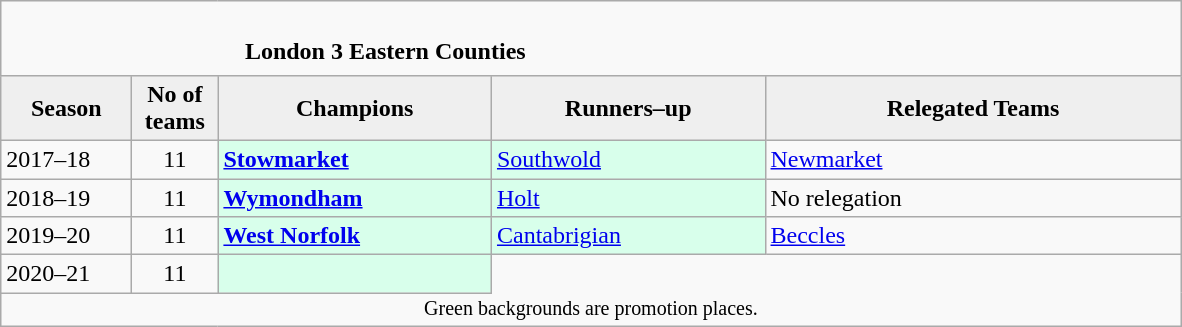<table class="wikitable" style="text-align: left;">
<tr>
<td colspan="11" cellpadding="0" cellspacing="0"><br><table border="0" style="width:100%;" cellpadding="0" cellspacing="0">
<tr>
<td style="width:20%; border:0;"></td>
<td style="border:0;"><strong>London 3 Eastern Counties</strong></td>
<td style="width:20%; border:0;"></td>
</tr>
</table>
</td>
</tr>
<tr>
<th style="background:#efefef; width:80px;">Season</th>
<th style="background:#efefef; width:50px;">No of teams</th>
<th style="background:#efefef; width:175px;">Champions</th>
<th style="background:#efefef; width:175px;">Runners–up</th>
<th style="background:#efefef; width:270px;">Relegated Teams</th>
</tr>
<tr align=left>
<td>2017–18</td>
<td style="text-align: center;">11</td>
<td style="background:#d8ffeb;"><strong><a href='#'>Stowmarket</a></strong></td>
<td style="background:#d8ffeb;"><a href='#'>Southwold</a></td>
<td><a href='#'>Newmarket</a></td>
</tr>
<tr>
<td>2018–19</td>
<td style="text-align: center;">11</td>
<td style="background:#d8ffeb;"><strong><a href='#'>Wymondham</a></strong></td>
<td style="background:#d8ffeb;"><a href='#'>Holt</a></td>
<td>No relegation</td>
</tr>
<tr>
<td>2019–20</td>
<td style="text-align: center;">11</td>
<td style="background:#d8ffeb;"><strong><a href='#'>West Norfolk</a></strong></td>
<td style="background:#d8ffeb;"><a href='#'>Cantabrigian</a></td>
<td><a href='#'>Beccles</a></td>
</tr>
<tr>
<td>2020–21</td>
<td style="text-align: center;">11</td>
<td style="background:#d8ffeb;"></td>
</tr>
<tr>
<td colspan="15"  style="border:0; font-size:smaller; text-align:center;">Green backgrounds are promotion places.</td>
</tr>
</table>
